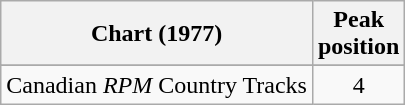<table class="wikitable sortable">
<tr>
<th align="left">Chart (1977)</th>
<th align="center">Peak<br>position</th>
</tr>
<tr>
</tr>
<tr>
<td align="left">Canadian <em>RPM</em> Country Tracks</td>
<td align="center">4</td>
</tr>
</table>
